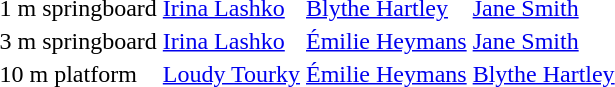<table>
<tr>
<td>1 m springboard</td>
<td><a href='#'>Irina Lashko</a> <br></td>
<td><a href='#'>Blythe Hartley</a> <br></td>
<td><a href='#'>Jane Smith</a> <br></td>
</tr>
<tr>
<td>3 m springboard</td>
<td><a href='#'>Irina Lashko</a> <br></td>
<td><a href='#'>Émilie Heymans</a> <br></td>
<td><a href='#'>Jane Smith</a> <br></td>
</tr>
<tr>
<td>10 m platform</td>
<td><a href='#'>Loudy Tourky</a> <br></td>
<td><a href='#'>Émilie Heymans</a> <br></td>
<td><a href='#'>Blythe Hartley</a> <br></td>
</tr>
</table>
